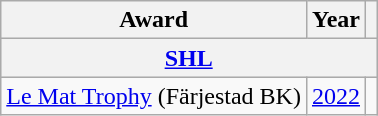<table class="wikitable">
<tr>
<th>Award</th>
<th>Year</th>
<th></th>
</tr>
<tr ALIGN="center" bgcolor="#e0e0e0">
<th colspan="3"><a href='#'>SHL</a></th>
</tr>
<tr>
<td><a href='#'>Le Mat Trophy</a> (Färjestad BK)</td>
<td><a href='#'>2022</a></td>
<td></td>
</tr>
</table>
